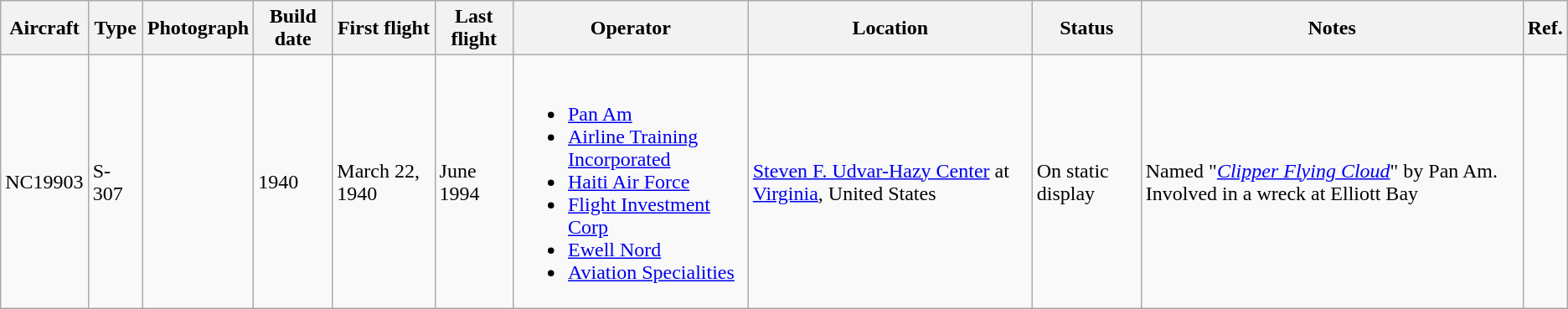<table class="wikitable">
<tr>
<th>Aircraft</th>
<th>Type</th>
<th>Photograph</th>
<th>Build date</th>
<th>First flight</th>
<th>Last flight</th>
<th>Operator</th>
<th>Location</th>
<th>Status</th>
<th>Notes</th>
<th>Ref.</th>
</tr>
<tr>
<td>NC19903</td>
<td>S-307</td>
<td></td>
<td>1940</td>
<td>March 22, 1940</td>
<td>June 1994</td>
<td><br><ul><li><a href='#'>Pan Am</a></li><li><a href='#'>Airline Training Incorporated</a></li><li><a href='#'>Haiti Air Force</a></li><li><a href='#'>Flight Investment Corp</a></li><li><a href='#'>Ewell Nord</a></li><li><a href='#'>Aviation Specialities</a></li></ul></td>
<td><a href='#'>Steven F. Udvar-Hazy Center</a> at <a href='#'>Virginia</a>, United States</td>
<td>On static display</td>
<td>Named "<em><a href='#'>Clipper Flying Cloud</a></em>" by Pan Am. Involved in a wreck at Elliott Bay</td>
<td></td>
</tr>
</table>
